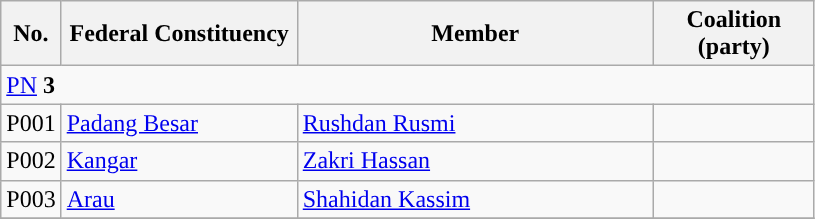<table class="wikitable sortable">
<tr>
<th style="width:30px;">No.</th>
<th style="width:150px;">Federal Constituency</th>
<th style="width:230px;">Member</th>
<th style="width:100px;">Coalition (party)</th>
</tr>
<tr>
<td colspan="4"><a href='#'>PN</a> <strong>3</strong></td>
</tr>
<tr>
<td>P001</td>
<td><a href='#'>Padang Besar</a></td>
<td><a href='#'>Rushdan Rusmi</a></td>
<td></td>
</tr>
<tr>
<td>P002</td>
<td><a href='#'>Kangar</a></td>
<td><a href='#'>Zakri Hassan</a></td>
<td></td>
</tr>
<tr>
<td>P003</td>
<td><a href='#'>Arau</a></td>
<td><a href='#'>Shahidan Kassim</a></td>
<td></td>
</tr>
<tr>
</tr>
</table>
